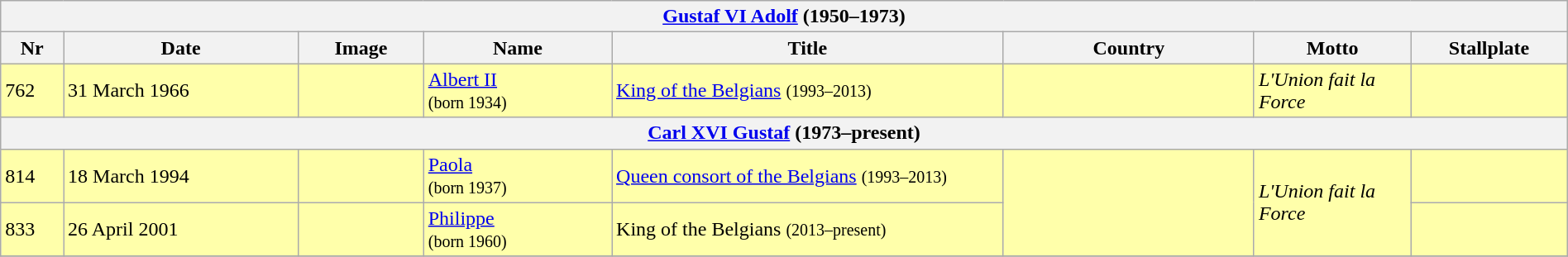<table class="wikitable" width=100%>
<tr>
<th colspan=8><a href='#'>Gustaf VI Adolf</a> (1950–1973)</th>
</tr>
<tr>
<th width=4%>Nr</th>
<th width=15%>Date</th>
<th width=8%>Image</th>
<th width=12%>Name</th>
<th>Title</th>
<th width=16%>Country</th>
<th width=10%>Motto</th>
<th width=10%>Stallplate</th>
</tr>
<tr bgcolor="#FFFFAA">
<td>762</td>
<td>31 March 1966</td>
<td></td>
<td><a href='#'>Albert II</a><br><small>(born 1934)</small></td>
<td><a href='#'>King of the Belgians</a> <small>(1993–2013)</small></td>
<td></td>
<td><em>L'Union fait la Force</em></td>
<td></td>
</tr>
<tr>
<th colspan=8><a href='#'>Carl XVI Gustaf</a> (1973–present)</th>
</tr>
<tr bgcolor="#FFFFAA">
<td>814</td>
<td>18 March 1994</td>
<td></td>
<td><a href='#'>Paola</a><br><small>(born 1937)</small></td>
<td><a href='#'>Queen consort of the Belgians</a> <small>(1993–2013)</small></td>
<td rowspan="2"></td>
<td rowspan="2"><em>L'Union fait la Force</em></td>
<td></td>
</tr>
<tr bgcolor="#FFFFAA">
<td>833</td>
<td>26 April 2001</td>
<td></td>
<td><a href='#'>Philippe</a><br><small>(born 1960)</small></td>
<td>King of the Belgians <small>(2013–present)</small></td>
<td></td>
</tr>
<tr>
</tr>
</table>
